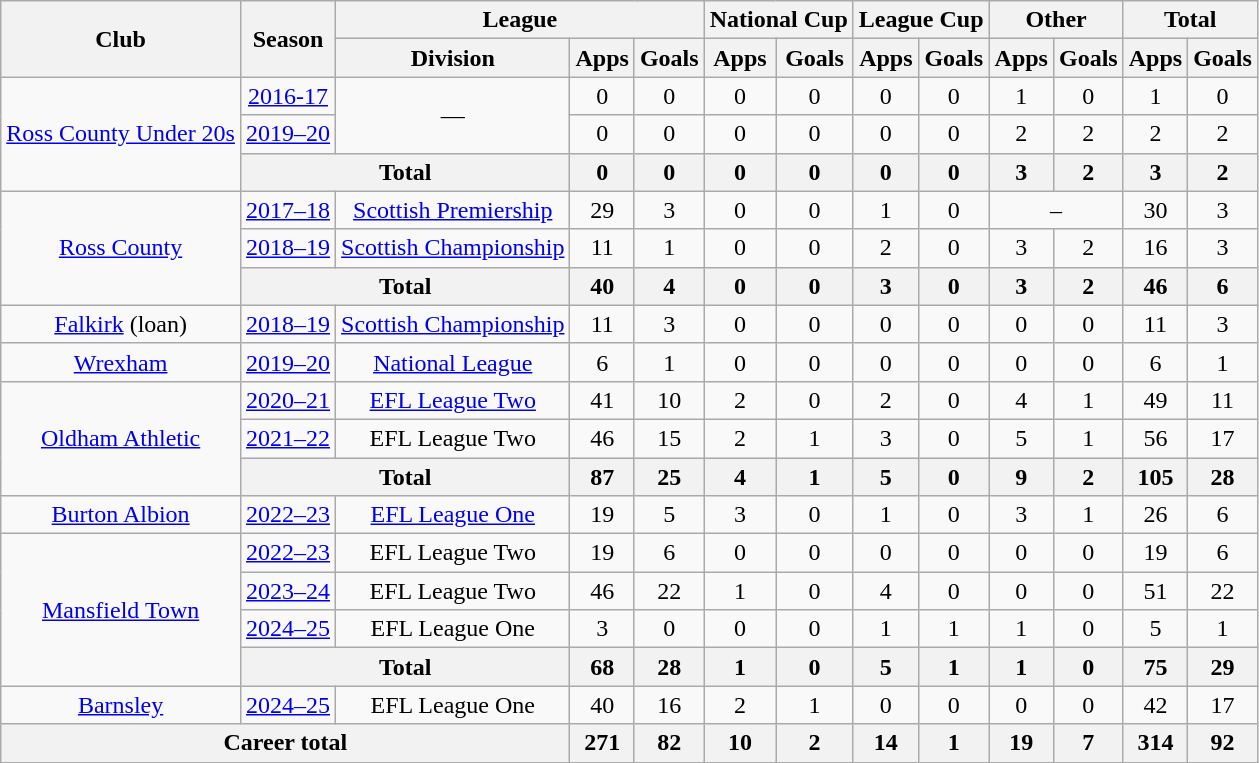<table class="wikitable" style="text-align: center">
<tr>
<th rowspan="2">Club</th>
<th rowspan="2">Season</th>
<th colspan="3">League</th>
<th colspan="2">National Cup</th>
<th colspan="2">League Cup</th>
<th colspan="2">Other</th>
<th colspan="2">Total</th>
</tr>
<tr>
<th>Division</th>
<th>Apps</th>
<th>Goals</th>
<th>Apps</th>
<th>Goals</th>
<th>Apps</th>
<th>Goals</th>
<th>Apps</th>
<th>Goals</th>
<th>Apps</th>
<th>Goals</th>
</tr>
<tr>
<td rowspan=3><a href='#'>Ross County Under 20s</a></td>
<td><a href='#'>2016-17</a></td>
<td rowspan=2>—</td>
<td>0</td>
<td>0</td>
<td>0</td>
<td>0</td>
<td>0</td>
<td>0</td>
<td>1</td>
<td>0</td>
<td>1</td>
<td>0</td>
</tr>
<tr>
<td><a href='#'>2019–20</a></td>
<td>0</td>
<td>0</td>
<td>0</td>
<td>0</td>
<td>0</td>
<td>0</td>
<td>2</td>
<td>2</td>
<td>2</td>
<td>2</td>
</tr>
<tr>
<th colspan="2">Total</th>
<th>0</th>
<th>0</th>
<th>0</th>
<th>0</th>
<th>0</th>
<th>0</th>
<th>3</th>
<th>2</th>
<th>3</th>
<th>2</th>
</tr>
<tr>
<td rowspan="3"><a href='#'>Ross County</a></td>
<td><a href='#'>2017–18</a></td>
<td><a href='#'>Scottish Premiership</a></td>
<td>29</td>
<td>3</td>
<td>0</td>
<td>0</td>
<td>1</td>
<td>0</td>
<td colspan="2">–</td>
<td>30</td>
<td>3</td>
</tr>
<tr>
<td><a href='#'>2018–19</a></td>
<td><a href='#'>Scottish Championship</a></td>
<td>11</td>
<td>1</td>
<td>0</td>
<td>0</td>
<td>2</td>
<td>0</td>
<td>3</td>
<td>2</td>
<td>16</td>
<td>3</td>
</tr>
<tr>
<th colspan="2">Total</th>
<th>40</th>
<th>4</th>
<th>0</th>
<th>0</th>
<th>3</th>
<th>0</th>
<th>3</th>
<th>2</th>
<th>46</th>
<th>6</th>
</tr>
<tr>
<td><a href='#'>Falkirk</a> (loan)</td>
<td><a href='#'>2018–19</a></td>
<td><a href='#'>Scottish Championship</a></td>
<td>11</td>
<td>3</td>
<td>0</td>
<td>0</td>
<td>0</td>
<td>0</td>
<td>0</td>
<td>0</td>
<td>11</td>
<td>3</td>
</tr>
<tr>
<td><a href='#'>Wrexham</a></td>
<td><a href='#'>2019–20</a></td>
<td><a href='#'>National League</a></td>
<td>6</td>
<td>1</td>
<td>0</td>
<td>0</td>
<td>0</td>
<td>0</td>
<td>0</td>
<td>0</td>
<td>6</td>
<td>1</td>
</tr>
<tr>
<td rowspan="3"><a href='#'>Oldham Athletic</a></td>
<td><a href='#'>2020–21</a></td>
<td><a href='#'>EFL League Two</a></td>
<td>41</td>
<td>10</td>
<td>2</td>
<td>0</td>
<td>2</td>
<td>0</td>
<td>4</td>
<td>1</td>
<td>49</td>
<td>11</td>
</tr>
<tr>
<td><a href='#'>2021–22</a></td>
<td>EFL League Two</td>
<td>46</td>
<td>15</td>
<td>2</td>
<td>1</td>
<td>3</td>
<td>0</td>
<td>5</td>
<td>1</td>
<td>56</td>
<td>17</td>
</tr>
<tr>
<th colspan="2">Total</th>
<th>87</th>
<th>25</th>
<th>4</th>
<th>1</th>
<th>5</th>
<th>0</th>
<th>9</th>
<th>2</th>
<th>105</th>
<th>28</th>
</tr>
<tr>
<td><a href='#'>Burton Albion</a></td>
<td><a href='#'>2022–23</a></td>
<td><a href='#'>EFL League One</a></td>
<td>19</td>
<td>5</td>
<td>3</td>
<td>0</td>
<td>1</td>
<td>0</td>
<td>3</td>
<td>1</td>
<td>26</td>
<td>6</td>
</tr>
<tr>
<td rowspan="4"><a href='#'>Mansfield Town</a></td>
<td><a href='#'>2022–23</a></td>
<td>EFL League Two</td>
<td>19</td>
<td>6</td>
<td>0</td>
<td>0</td>
<td>0</td>
<td>0</td>
<td>0</td>
<td>0</td>
<td>19</td>
<td>6</td>
</tr>
<tr>
<td><a href='#'>2023–24</a></td>
<td>EFL League Two</td>
<td>46</td>
<td>22</td>
<td>1</td>
<td>0</td>
<td>4</td>
<td>0</td>
<td>0</td>
<td>0</td>
<td>51</td>
<td>22</td>
</tr>
<tr>
<td><a href='#'>2024–25</a></td>
<td>EFL League One</td>
<td>3</td>
<td>0</td>
<td>0</td>
<td>0</td>
<td>1</td>
<td>1</td>
<td>1</td>
<td>0</td>
<td>5</td>
<td>1</td>
</tr>
<tr>
<th colspan="2">Total</th>
<th>68</th>
<th>28</th>
<th>1</th>
<th>0</th>
<th>5</th>
<th>1</th>
<th>1</th>
<th>0</th>
<th>75</th>
<th>29</th>
</tr>
<tr>
<td><a href='#'>Barnsley</a></td>
<td><a href='#'>2024–25</a></td>
<td>EFL League One</td>
<td>40</td>
<td>16</td>
<td>2</td>
<td>1</td>
<td>0</td>
<td>0</td>
<td>0</td>
<td>0</td>
<td>42</td>
<td>17</td>
</tr>
<tr>
<th colspan="3">Career total</th>
<th>271</th>
<th>82</th>
<th>10</th>
<th>2</th>
<th>14</th>
<th>1</th>
<th>19</th>
<th>7</th>
<th>314</th>
<th>92</th>
</tr>
</table>
